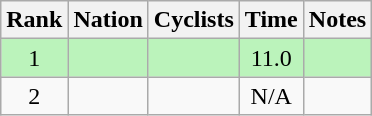<table class="wikitable sortable" style="text-align:center">
<tr>
<th>Rank</th>
<th>Nation</th>
<th>Cyclists</th>
<th>Time</th>
<th>Notes</th>
</tr>
<tr bgcolor=bbf3bb>
<td>1</td>
<td align=left></td>
<td align=left></td>
<td>11.0</td>
<td></td>
</tr>
<tr>
<td>2</td>
<td align=left></td>
<td align=left></td>
<td>N/A</td>
<td> </td>
</tr>
</table>
